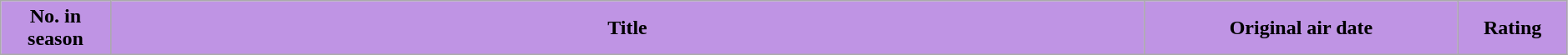<table class="wikitable plainrowheaders" style="width:99%;">
<tr>
<th scope="col" style="background-color: #BF94E4; color: black;" width=7%>No. in<br>season</th>
<th scope="col" style="background-color: #BF94E4; color: black;">Title</th>
<th scope="col" style="background-color: #BF94E4; color: black;" width=20%>Original air date</th>
<th scope="col" style="background-color: #BF94E4; color: black;" width=7%>Rating<br>


















































</th>
</tr>
</table>
